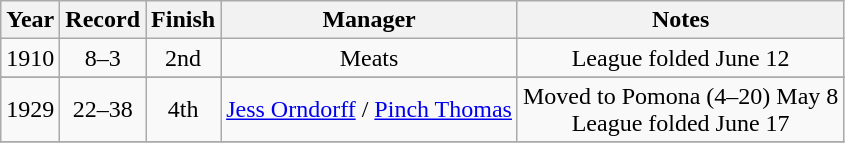<table class="wikitable">
<tr>
<th>Year</th>
<th>Record</th>
<th>Finish</th>
<th>Manager</th>
<th>Notes</th>
</tr>
<tr align=center>
<td>1910</td>
<td>8–3</td>
<td>2nd</td>
<td>Meats</td>
<td>League folded June 12</td>
</tr>
<tr align=center>
</tr>
<tr>
</tr>
<tr align=center>
<td>1929</td>
<td>22–38</td>
<td>4th</td>
<td><a href='#'>Jess Orndorff</a> / <a href='#'>Pinch Thomas</a></td>
<td>Moved to Pomona (4–20) May 8<br>League folded June 17</td>
</tr>
<tr align=center>
</tr>
</table>
